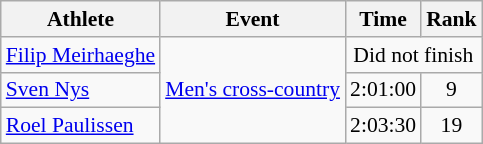<table class="wikitable" style="font-size:90%">
<tr>
<th>Athlete</th>
<th>Event</th>
<th>Time</th>
<th>Rank</th>
</tr>
<tr align=center>
<td align=left><a href='#'>Filip Meirhaeghe</a></td>
<td align=left rowspan=3><a href='#'>Men's cross-country</a></td>
<td colspan=2>Did not finish</td>
</tr>
<tr align=center>
<td align=left><a href='#'>Sven Nys</a></td>
<td>2:01:00</td>
<td>9</td>
</tr>
<tr align=center>
<td align=left><a href='#'>Roel Paulissen</a></td>
<td>2:03:30</td>
<td>19</td>
</tr>
</table>
